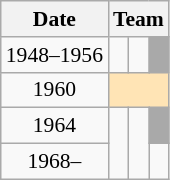<table class="wikitable" style="text-align:center; font-size:90%;">
<tr>
<th>Date</th>
<th colspan=3>Team</th>
</tr>
<tr>
<td>1948–1956</td>
<td></td>
<td></td>
<td style="background:darkgray"></td>
</tr>
<tr>
<td>1960</td>
<td colspan=3 style="background:moccasin"></td>
</tr>
<tr>
<td>1964</td>
<td rowspan=2></td>
<td rowspan=2></td>
<td style="background:darkgray"></td>
</tr>
<tr>
<td>1968–</td>
<td></td>
</tr>
</table>
